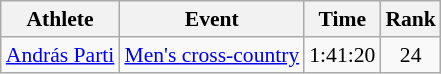<table class="wikitable" style="font-size:90%">
<tr>
<th>Athlete</th>
<th>Event</th>
<th>Time</th>
<th>Rank</th>
</tr>
<tr align=center>
<td align=left><a href='#'>András Parti</a></td>
<td align=left><a href='#'>Men's cross-country</a></td>
<td>1:41:20</td>
<td>24</td>
</tr>
</table>
